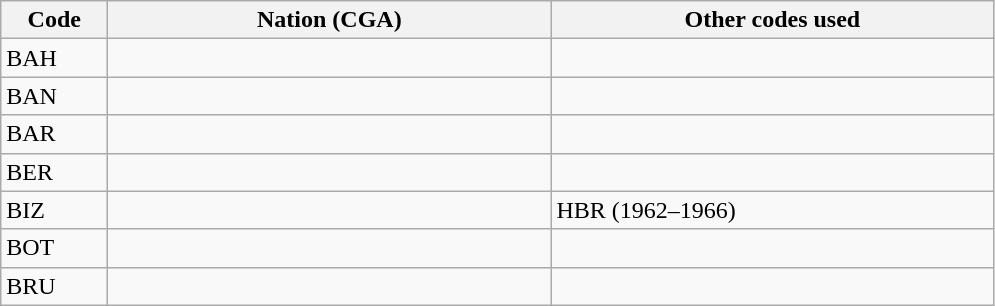<table class="wikitable">
<tr>
<th style="width:4em">Code</th>
<th style="width:18em">Nation (CGA)</th>
<th style="width:18em">Other codes used</th>
</tr>
<tr>
<td>BAH</td>
<td></td>
<td></td>
</tr>
<tr>
<td>BAN</td>
<td></td>
<td></td>
</tr>
<tr>
<td>BAR</td>
<td></td>
<td></td>
</tr>
<tr>
<td>BER</td>
<td></td>
<td></td>
</tr>
<tr>
<td>BIZ</td>
<td></td>
<td>HBR (1962–1966)</td>
</tr>
<tr>
<td>BOT</td>
<td></td>
<td></td>
</tr>
<tr>
<td>BRU</td>
<td></td>
<td></td>
</tr>
</table>
